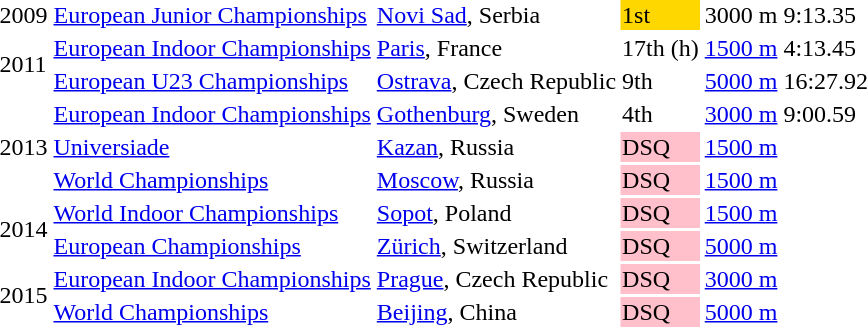<table>
<tr>
<td>2009</td>
<td><a href='#'>European Junior Championships</a></td>
<td><a href='#'>Novi Sad</a>, Serbia</td>
<td bgcolor=gold>1st</td>
<td>3000 m</td>
<td>9:13.35</td>
</tr>
<tr>
<td rowspan=2>2011</td>
<td><a href='#'>European Indoor Championships</a></td>
<td><a href='#'>Paris</a>, France</td>
<td>17th (h)</td>
<td><a href='#'>1500 m</a></td>
<td>4:13.45</td>
</tr>
<tr>
<td><a href='#'>European U23 Championships</a></td>
<td><a href='#'>Ostrava</a>, Czech Republic</td>
<td>9th</td>
<td><a href='#'>5000 m</a></td>
<td>16:27.92</td>
</tr>
<tr>
<td rowspan=3>2013</td>
<td><a href='#'>European Indoor Championships</a></td>
<td><a href='#'>Gothenburg</a>, Sweden</td>
<td>4th</td>
<td><a href='#'>3000 m</a></td>
<td>9:00.59</td>
</tr>
<tr>
<td><a href='#'>Universiade</a></td>
<td><a href='#'>Kazan</a>, Russia</td>
<td bgcolor=pink>DSQ</td>
<td><a href='#'>1500 m</a></td>
<td></td>
</tr>
<tr>
<td><a href='#'>World Championships</a></td>
<td><a href='#'>Moscow</a>, Russia</td>
<td bgcolor=pink>DSQ</td>
<td><a href='#'>1500 m</a></td>
<td></td>
</tr>
<tr>
<td rowspan=2>2014</td>
<td><a href='#'>World Indoor Championships</a></td>
<td><a href='#'>Sopot</a>, Poland</td>
<td bgcolor=pink>DSQ</td>
<td><a href='#'>1500 m</a></td>
<td></td>
</tr>
<tr>
<td><a href='#'>European Championships</a></td>
<td><a href='#'>Zürich</a>, Switzerland</td>
<td bgcolor=pink>DSQ</td>
<td><a href='#'>5000 m</a></td>
<td></td>
</tr>
<tr>
<td rowspan=2>2015</td>
<td><a href='#'>European Indoor Championships</a></td>
<td><a href='#'>Prague</a>, Czech Republic</td>
<td bgcolor=pink>DSQ</td>
<td><a href='#'>3000 m</a></td>
<td></td>
</tr>
<tr>
<td><a href='#'>World Championships</a></td>
<td><a href='#'>Beijing</a>, China</td>
<td bgcolor=pink>DSQ</td>
<td><a href='#'>5000 m</a></td>
<td></td>
</tr>
</table>
